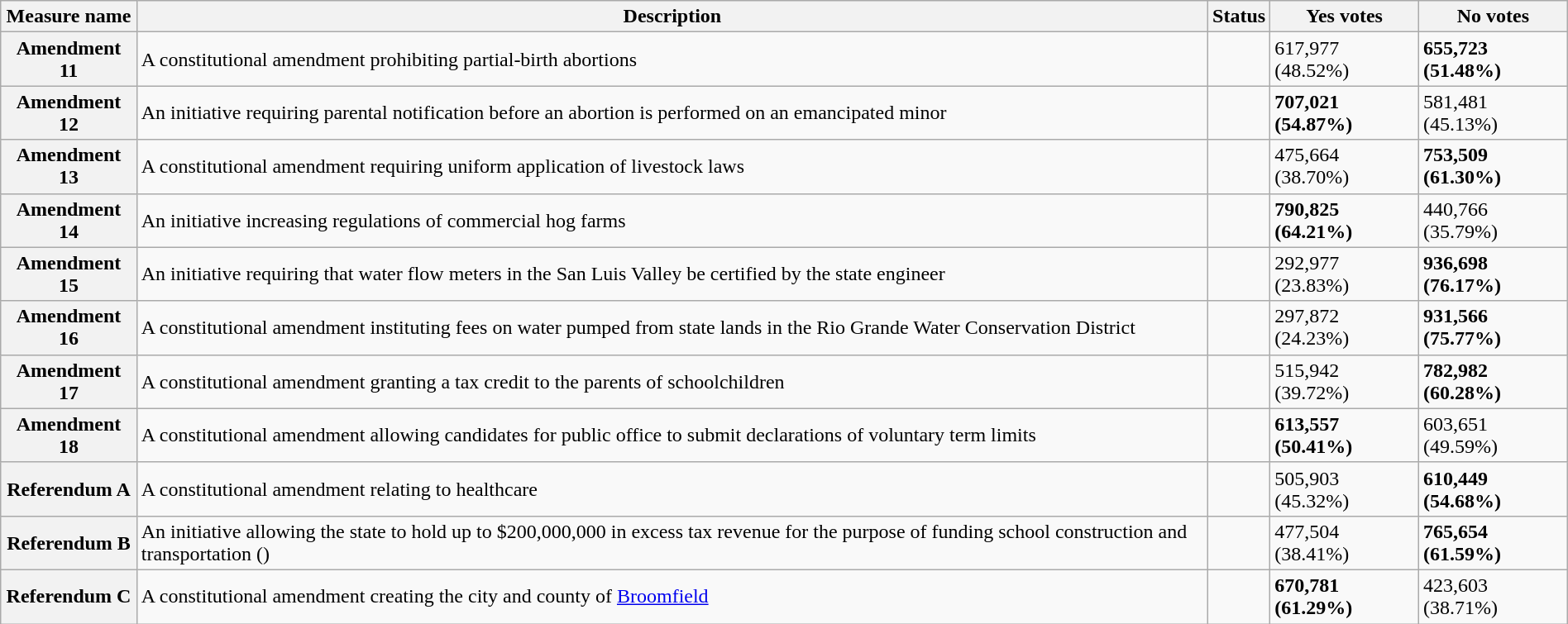<table class="wikitable sortable plainrowheaders" style="width:100%">
<tr>
<th scope="col">Measure name</th>
<th class="unsortable" scope="col">Description</th>
<th scope="col">Status</th>
<th scope="col">Yes votes</th>
<th scope="col">No votes</th>
</tr>
<tr>
<th scope="row">Amendment 11</th>
<td>A constitutional amendment prohibiting partial-birth abortions</td>
<td></td>
<td>617,977 (48.52%)</td>
<td><strong>655,723 (51.48%)</strong></td>
</tr>
<tr>
<th scope="row">Amendment 12</th>
<td>An initiative requiring parental notification before an abortion is performed on an emancipated minor</td>
<td></td>
<td><strong>707,021 (54.87%)</strong></td>
<td>581,481 (45.13%)</td>
</tr>
<tr>
<th scope="row">Amendment 13</th>
<td>A constitutional amendment requiring uniform application of livestock laws</td>
<td></td>
<td>475,664 (38.70%)</td>
<td><strong>753,509 (61.30%)</strong></td>
</tr>
<tr>
<th scope="row">Amendment 14</th>
<td>An initiative increasing regulations of commercial hog farms</td>
<td></td>
<td><strong>790,825 (64.21%)</strong></td>
<td>440,766 (35.79%)</td>
</tr>
<tr>
<th scope="row">Amendment 15</th>
<td>An initiative requiring that water flow meters in the San Luis Valley be certified by the state engineer</td>
<td></td>
<td>292,977 (23.83%)</td>
<td><strong>936,698 (76.17%)</strong></td>
</tr>
<tr>
<th scope="row">Amendment 16</th>
<td>A constitutional amendment instituting fees on water pumped from state lands in the Rio Grande Water Conservation District</td>
<td></td>
<td>297,872 (24.23%)</td>
<td><strong>931,566 (75.77%)</strong></td>
</tr>
<tr>
<th scope="row">Amendment 17</th>
<td>A constitutional amendment granting a tax credit to the parents of schoolchildren</td>
<td></td>
<td>515,942 (39.72%)</td>
<td><strong>782,982 (60.28%)</strong></td>
</tr>
<tr>
<th scope="row">Amendment 18</th>
<td>A constitutional amendment allowing candidates for public office to submit declarations of voluntary term limits</td>
<td></td>
<td><strong>613,557 (50.41%)</strong></td>
<td>603,651 (49.59%)</td>
</tr>
<tr>
<th scope="row">Referendum A</th>
<td>A constitutional amendment relating to healthcare</td>
<td></td>
<td>505,903 (45.32%)</td>
<td><strong>610,449 (54.68%)</strong></td>
</tr>
<tr>
<th scope="row">Referendum B</th>
<td>An initiative allowing the state to hold up to $200,000,000 in excess tax revenue for the purpose of funding school construction and transportation ()</td>
<td></td>
<td>477,504 (38.41%)</td>
<td><strong>765,654 (61.59%)</strong></td>
</tr>
<tr>
<th scope="row">Referendum C</th>
<td>A constitutional amendment creating the city and county of <a href='#'>Broomfield</a></td>
<td></td>
<td><strong>670,781 (61.29%)</strong></td>
<td>423,603 (38.71%)</td>
</tr>
</table>
